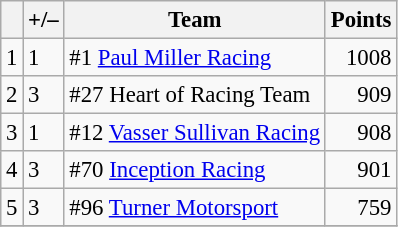<table class="wikitable" style="font-size: 95%;">
<tr>
<th scope="col"></th>
<th scope="col">+/–</th>
<th scope="col">Team</th>
<th scope="col">Points</th>
</tr>
<tr>
<td align=center>1</td>
<td align="left"> 1</td>
<td> #1 <a href='#'>Paul Miller Racing</a></td>
<td align=right>1008</td>
</tr>
<tr>
<td align=center>2</td>
<td align="left"> 3</td>
<td> #27 Heart of Racing Team</td>
<td align=right>909</td>
</tr>
<tr>
<td align=center>3</td>
<td align="left"> 1</td>
<td> #12 <a href='#'>Vasser Sullivan Racing</a></td>
<td align=right>908</td>
</tr>
<tr>
<td align=center>4</td>
<td align="left"> 3</td>
<td> #70 <a href='#'>Inception Racing</a></td>
<td align=right>901</td>
</tr>
<tr>
<td align=center>5</td>
<td align="left"> 3</td>
<td> #96 <a href='#'>Turner Motorsport</a></td>
<td align=right>759</td>
</tr>
<tr>
</tr>
</table>
